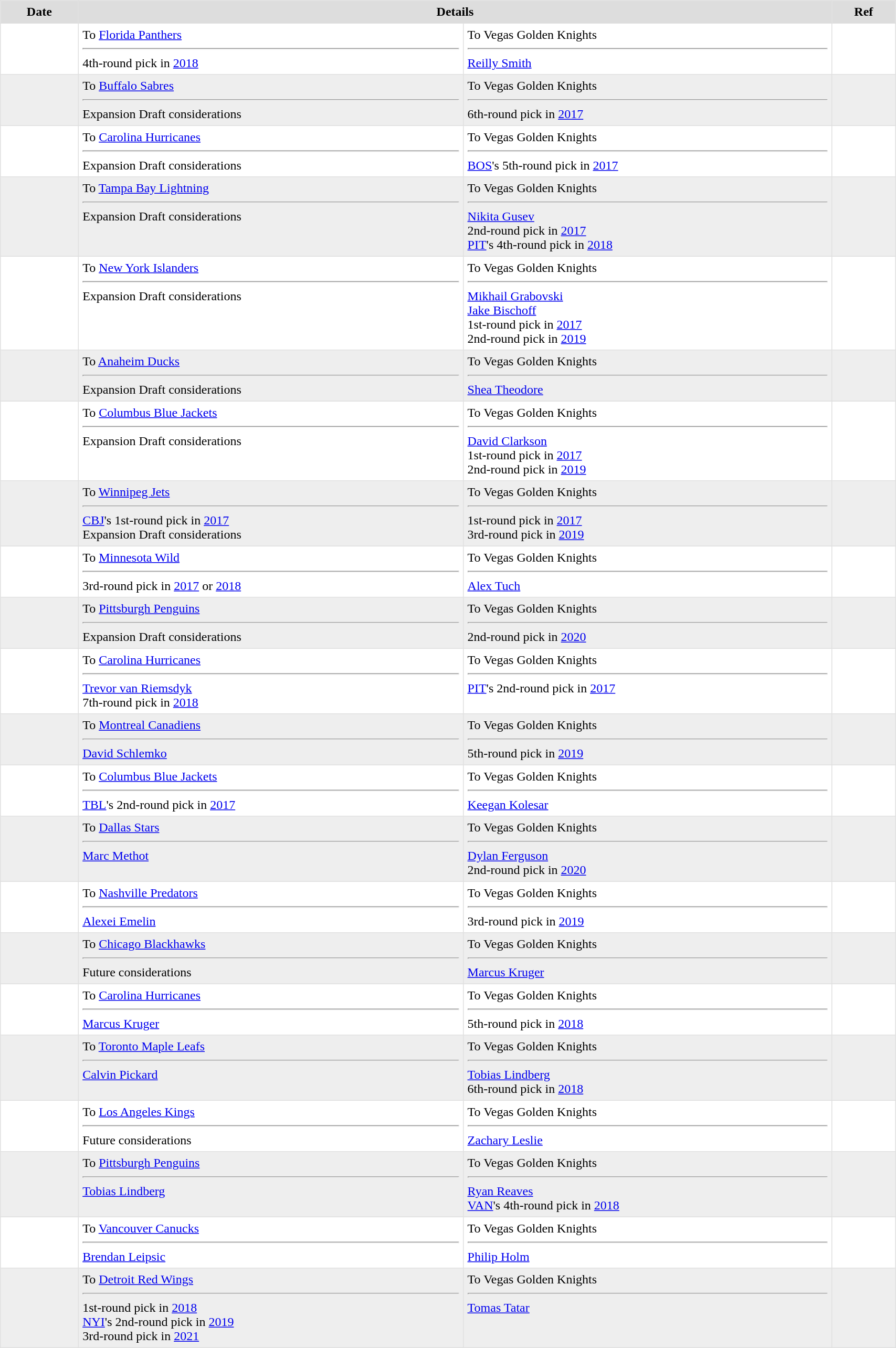<table border=1 style="border-collapse:collapse" bordercolor="#DFDFDF" cellpadding="5" width=90%>
<tr style="background:#ddd; text-align:center;">
<th>Date</th>
<th colspan="2">Details</th>
<th>Ref</th>
</tr>
<tr>
<td></td>
<td valign="top">To <a href='#'>Florida Panthers</a><hr>4th-round pick in <a href='#'>2018</a></td>
<td valign="top">To Vegas Golden Knights<hr><a href='#'>Reilly Smith</a></td>
<td></td>
</tr>
<tr style="background:#eee;">
<td></td>
<td valign="top">To <a href='#'>Buffalo Sabres</a><hr>Expansion Draft considerations</td>
<td valign="top">To Vegas Golden Knights<hr>6th-round pick in <a href='#'>2017</a></td>
<td></td>
</tr>
<tr>
<td></td>
<td valign="top">To <a href='#'>Carolina Hurricanes</a><hr>Expansion Draft considerations</td>
<td valign="top">To Vegas Golden Knights<hr><a href='#'>BOS</a>'s 5th-round pick in <a href='#'>2017</a></td>
<td></td>
</tr>
<tr style="background:#eee;">
<td></td>
<td valign="top">To <a href='#'>Tampa Bay Lightning</a><hr>Expansion Draft considerations</td>
<td valign="top">To Vegas Golden Knights<hr><a href='#'>Nikita Gusev</a><br>2nd-round pick in <a href='#'>2017</a><br><a href='#'>PIT</a>'s 4th-round pick in <a href='#'>2018</a></td>
<td></td>
</tr>
<tr>
<td></td>
<td valign="top">To <a href='#'>New York Islanders</a><hr>Expansion Draft considerations</td>
<td valign="top">To Vegas Golden Knights<hr><a href='#'>Mikhail Grabovski</a><br><a href='#'>Jake Bischoff</a><br>1st-round pick in <a href='#'>2017</a><br>2nd-round pick in <a href='#'>2019</a></td>
<td></td>
</tr>
<tr style="background:#eee;">
<td></td>
<td valign="top">To <a href='#'>Anaheim Ducks</a><hr>Expansion Draft considerations</td>
<td valign="top">To Vegas Golden Knights<hr><a href='#'>Shea Theodore</a></td>
<td></td>
</tr>
<tr>
<td></td>
<td valign="top">To <a href='#'>Columbus Blue Jackets</a><hr>Expansion Draft considerations</td>
<td valign="top">To Vegas Golden Knights<hr><a href='#'>David Clarkson</a><br>1st-round pick in <a href='#'>2017</a><br>2nd-round pick in <a href='#'>2019</a></td>
<td></td>
</tr>
<tr style="background:#eee;">
<td></td>
<td valign="top">To <a href='#'>Winnipeg Jets</a><hr><a href='#'>CBJ</a>'s 1st-round pick in <a href='#'>2017</a><br>Expansion Draft considerations</td>
<td valign="top">To Vegas Golden Knights<hr>1st-round pick in <a href='#'>2017</a><br>3rd-round pick in <a href='#'>2019</a></td>
<td></td>
</tr>
<tr>
<td></td>
<td valign="top">To <a href='#'>Minnesota Wild</a><hr>3rd-round pick in <a href='#'>2017</a> or <a href='#'>2018</a></td>
<td valign="top">To Vegas Golden Knights<hr><a href='#'>Alex Tuch</a></td>
<td></td>
</tr>
<tr style="background:#eee;">
<td></td>
<td valign="top">To <a href='#'>Pittsburgh Penguins</a><hr>Expansion Draft considerations</td>
<td valign="top">To Vegas Golden Knights<hr>2nd-round pick in <a href='#'>2020</a></td>
<td></td>
</tr>
<tr>
<td></td>
<td valign="top">To <a href='#'>Carolina Hurricanes</a><hr><a href='#'>Trevor van Riemsdyk</a><br>7th-round pick in <a href='#'>2018</a></td>
<td valign="top">To Vegas Golden Knights<hr><a href='#'>PIT</a>'s 2nd-round pick in <a href='#'>2017</a></td>
<td></td>
</tr>
<tr style="background:#eee;">
<td></td>
<td valign="top">To <a href='#'>Montreal Canadiens</a><hr><a href='#'>David Schlemko</a></td>
<td valign="top">To Vegas Golden Knights<hr>5th-round pick in <a href='#'>2019</a></td>
<td></td>
</tr>
<tr>
<td></td>
<td valign="top">To <a href='#'>Columbus Blue Jackets</a><hr><a href='#'>TBL</a>'s 2nd-round pick in <a href='#'>2017</a></td>
<td valign="top">To Vegas Golden Knights<hr><a href='#'>Keegan Kolesar</a></td>
<td></td>
</tr>
<tr style="background:#eee;">
<td></td>
<td valign="top">To <a href='#'>Dallas Stars</a><hr><a href='#'>Marc Methot</a></td>
<td valign="top">To Vegas Golden Knights<hr><a href='#'>Dylan Ferguson</a><br>2nd-round pick in <a href='#'>2020</a></td>
<td></td>
</tr>
<tr>
<td></td>
<td valign="top">To <a href='#'>Nashville Predators</a><hr><a href='#'>Alexei Emelin</a></td>
<td valign="top">To Vegas Golden Knights<hr>3rd-round pick in <a href='#'>2019</a></td>
<td></td>
</tr>
<tr style="background:#eee;">
<td></td>
<td valign="top">To <a href='#'>Chicago Blackhawks</a><hr>Future considerations</td>
<td valign="top">To Vegas Golden Knights<hr><a href='#'>Marcus Kruger</a></td>
<td></td>
</tr>
<tr>
<td></td>
<td valign="top">To <a href='#'>Carolina Hurricanes</a><hr><a href='#'>Marcus Kruger</a></td>
<td valign="top">To Vegas Golden Knights<hr>5th-round pick in <a href='#'>2018</a></td>
<td></td>
</tr>
<tr style="background:#eee;">
<td></td>
<td valign="top">To <a href='#'>Toronto Maple Leafs</a><hr><a href='#'>Calvin Pickard</a></td>
<td valign="top">To Vegas Golden Knights<hr><a href='#'>Tobias Lindberg</a><br>6th-round pick in <a href='#'>2018</a></td>
<td></td>
</tr>
<tr>
<td></td>
<td valign="top">To <a href='#'>Los Angeles Kings</a><hr>Future considerations</td>
<td valign="top">To Vegas Golden Knights<hr><a href='#'>Zachary Leslie</a></td>
<td></td>
</tr>
<tr style="background:#eee;">
<td></td>
<td valign="top">To <a href='#'>Pittsburgh Penguins</a><hr><a href='#'>Tobias Lindberg</a></td>
<td valign="top">To Vegas Golden Knights<hr><a href='#'>Ryan Reaves</a> <br><a href='#'>VAN</a>'s 4th-round pick in <a href='#'>2018</a></td>
<td></td>
</tr>
<tr>
<td></td>
<td valign="top">To <a href='#'>Vancouver Canucks</a><hr><a href='#'>Brendan Leipsic</a></td>
<td valign="top">To Vegas Golden Knights<hr><a href='#'>Philip Holm</a></td>
<td></td>
</tr>
<tr style="background:#eee;">
<td></td>
<td valign="top">To <a href='#'>Detroit Red Wings</a><hr>1st-round pick in <a href='#'>2018</a><br><a href='#'>NYI</a>'s 2nd-round pick in <a href='#'>2019</a><br>3rd-round pick in <a href='#'>2021</a></td>
<td valign="top">To Vegas Golden Knights<hr><a href='#'>Tomas Tatar</a></td>
<td></td>
</tr>
</table>
